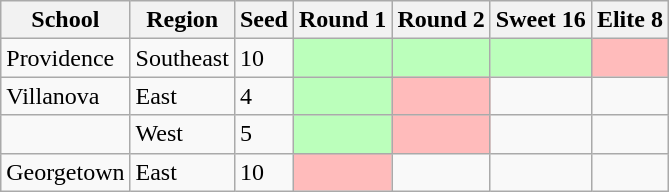<table class="wikitable">
<tr>
<th>School</th>
<th>Region</th>
<th>Seed</th>
<th>Round 1</th>
<th>Round 2</th>
<th>Sweet 16</th>
<th>Elite 8</th>
</tr>
<tr>
<td>Providence</td>
<td>Southeast</td>
<td>10</td>
<td style="background:#bfb;"></td>
<td style="background:#bfb;"></td>
<td style="background:#bfb;"></td>
<td style="background:#fbb;"></td>
</tr>
<tr>
<td>Villanova</td>
<td>East</td>
<td>4</td>
<td style="background:#bfb;"></td>
<td style="background:#fbb;"></td>
<td></td>
<td></td>
</tr>
<tr>
<td></td>
<td>West</td>
<td>5</td>
<td style="background:#bfb;"></td>
<td style="background:#fbb;"></td>
<td></td>
<td></td>
</tr>
<tr>
<td>Georgetown</td>
<td>East</td>
<td>10</td>
<td style="background:#fbb;"></td>
<td></td>
<td></td>
<td></td>
</tr>
</table>
